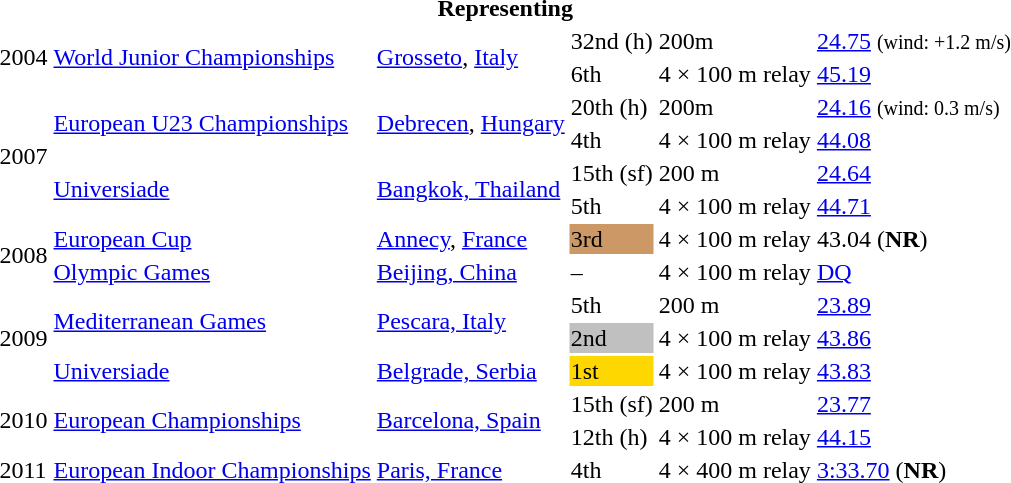<table>
<tr>
<th colspan="6">Representing </th>
</tr>
<tr>
<td rowspan=2>2004</td>
<td rowspan=2><a href='#'>World Junior Championships</a></td>
<td rowspan=2><a href='#'>Grosseto</a>, <a href='#'>Italy</a></td>
<td>32nd (h)</td>
<td>200m</td>
<td><a href='#'>24.75</a> <small>(wind: +1.2 m/s)</small></td>
</tr>
<tr>
<td>6th</td>
<td>4 × 100 m relay</td>
<td><a href='#'>45.19</a></td>
</tr>
<tr>
<td rowspan=4>2007</td>
<td rowspan=2><a href='#'>European U23 Championships</a></td>
<td rowspan=2><a href='#'>Debrecen</a>, <a href='#'>Hungary</a></td>
<td>20th (h)</td>
<td>200m</td>
<td><a href='#'>24.16</a> <small>(wind: 0.3 m/s)</small></td>
</tr>
<tr>
<td>4th</td>
<td>4 × 100 m relay</td>
<td><a href='#'>44.08</a></td>
</tr>
<tr>
<td rowspan=2><a href='#'>Universiade</a></td>
<td rowspan=2><a href='#'>Bangkok, Thailand</a></td>
<td>15th (sf)</td>
<td>200 m</td>
<td><a href='#'>24.64</a></td>
</tr>
<tr>
<td>5th</td>
<td>4 × 100 m relay</td>
<td><a href='#'>44.71</a></td>
</tr>
<tr>
<td rowspan=2>2008</td>
<td><a href='#'>European Cup</a></td>
<td><a href='#'>Annecy</a>, <a href='#'>France</a></td>
<td bgcolor=cc9966>3rd</td>
<td>4 × 100 m relay</td>
<td>43.04 (<strong>NR</strong>)</td>
</tr>
<tr>
<td><a href='#'>Olympic Games</a></td>
<td><a href='#'>Beijing, China</a></td>
<td>–</td>
<td>4 × 100 m relay</td>
<td><a href='#'>DQ</a></td>
</tr>
<tr>
<td rowspan=3>2009</td>
<td rowspan=2><a href='#'>Mediterranean Games</a></td>
<td rowspan=2><a href='#'>Pescara, Italy</a></td>
<td>5th</td>
<td>200 m</td>
<td><a href='#'>23.89</a></td>
</tr>
<tr>
<td bgcolor=silver>2nd</td>
<td>4 × 100 m relay</td>
<td><a href='#'>43.86</a></td>
</tr>
<tr>
<td><a href='#'>Universiade</a></td>
<td><a href='#'>Belgrade, Serbia</a></td>
<td bgcolor="gold">1st</td>
<td>4 × 100 m relay</td>
<td><a href='#'>43.83</a></td>
</tr>
<tr>
<td rowspan=2>2010</td>
<td rowspan=2><a href='#'>European Championships</a></td>
<td rowspan=2><a href='#'>Barcelona, Spain</a></td>
<td>15th (sf)</td>
<td>200 m</td>
<td><a href='#'>23.77</a></td>
</tr>
<tr>
<td>12th (h)</td>
<td>4 × 100 m relay</td>
<td><a href='#'>44.15</a></td>
</tr>
<tr>
<td>2011</td>
<td><a href='#'>European Indoor Championships</a></td>
<td><a href='#'>Paris, France</a></td>
<td>4th</td>
<td>4 × 400 m relay</td>
<td><a href='#'>3:33.70</a> (<strong>NR</strong>)</td>
</tr>
</table>
